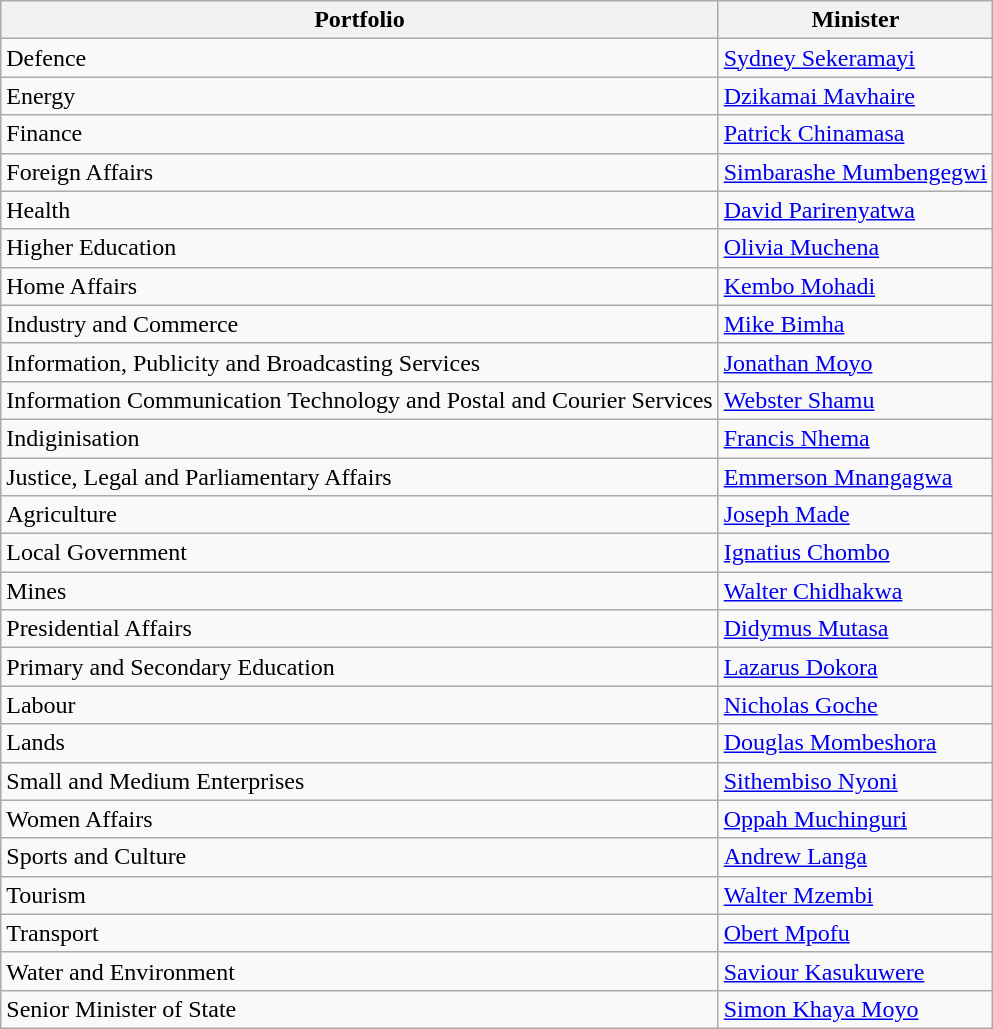<table class="wikitable">
<tr>
<th>Portfolio</th>
<th>Minister</th>
</tr>
<tr>
<td>Defence</td>
<td><a href='#'>Sydney Sekeramayi</a></td>
</tr>
<tr>
<td>Energy</td>
<td><a href='#'>Dzikamai Mavhaire</a></td>
</tr>
<tr>
<td>Finance</td>
<td><a href='#'>Patrick Chinamasa</a></td>
</tr>
<tr>
<td>Foreign Affairs</td>
<td><a href='#'>Simbarashe Mumbengegwi</a></td>
</tr>
<tr>
<td>Health</td>
<td><a href='#'>David Parirenyatwa</a></td>
</tr>
<tr>
<td>Higher Education</td>
<td><a href='#'>Olivia Muchena</a></td>
</tr>
<tr>
<td>Home Affairs</td>
<td><a href='#'>Kembo Mohadi</a></td>
</tr>
<tr>
<td>Industry and Commerce</td>
<td><a href='#'>Mike Bimha</a></td>
</tr>
<tr>
<td>Information, Publicity and Broadcasting Services</td>
<td><a href='#'>Jonathan Moyo</a></td>
</tr>
<tr>
<td>Information Communication Technology and Postal and Courier Services</td>
<td><a href='#'>Webster Shamu</a></td>
</tr>
<tr>
<td>Indiginisation</td>
<td><a href='#'>Francis Nhema</a></td>
</tr>
<tr>
<td>Justice, Legal and Parliamentary Affairs</td>
<td><a href='#'>Emmerson Mnangagwa</a></td>
</tr>
<tr>
<td>Agriculture</td>
<td><a href='#'>Joseph Made</a></td>
</tr>
<tr>
<td>Local Government</td>
<td><a href='#'>Ignatius Chombo</a></td>
</tr>
<tr>
<td>Mines</td>
<td><a href='#'>Walter Chidhakwa</a></td>
</tr>
<tr>
<td>Presidential Affairs</td>
<td><a href='#'>Didymus Mutasa</a></td>
</tr>
<tr>
<td>Primary and Secondary Education</td>
<td><a href='#'>Lazarus Dokora</a></td>
</tr>
<tr>
<td>Labour</td>
<td><a href='#'>Nicholas Goche</a></td>
</tr>
<tr>
<td>Lands</td>
<td><a href='#'>Douglas Mombeshora</a></td>
</tr>
<tr>
<td>Small and Medium Enterprises</td>
<td><a href='#'>Sithembiso Nyoni</a></td>
</tr>
<tr>
<td>Women Affairs</td>
<td><a href='#'>Oppah Muchinguri</a></td>
</tr>
<tr>
<td>Sports and Culture</td>
<td><a href='#'>Andrew Langa</a></td>
</tr>
<tr>
<td>Tourism</td>
<td><a href='#'>Walter Mzembi</a></td>
</tr>
<tr>
<td>Transport</td>
<td><a href='#'>Obert Mpofu</a></td>
</tr>
<tr>
<td>Water and Environment</td>
<td><a href='#'>Saviour Kasukuwere</a></td>
</tr>
<tr>
<td>Senior Minister of State</td>
<td><a href='#'>Simon Khaya Moyo</a></td>
</tr>
</table>
